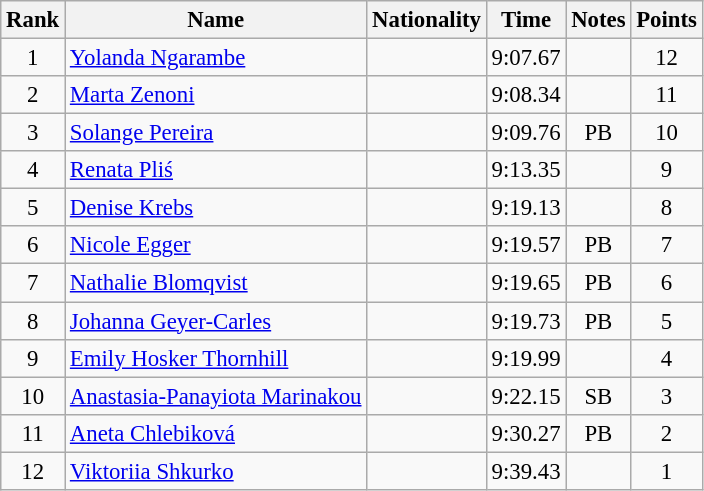<table class="wikitable sortable" style="text-align:center; font-size:95%">
<tr>
<th>Rank</th>
<th>Name</th>
<th>Nationality</th>
<th>Time</th>
<th>Notes</th>
<th>Points</th>
</tr>
<tr>
<td>1</td>
<td align=left><a href='#'>Yolanda Ngarambe</a></td>
<td align=left></td>
<td>9:07.67</td>
<td></td>
<td>12</td>
</tr>
<tr>
<td>2</td>
<td align=left><a href='#'>Marta Zenoni</a></td>
<td align=left></td>
<td>9:08.34</td>
<td></td>
<td>11</td>
</tr>
<tr>
<td>3</td>
<td align=left><a href='#'>Solange Pereira</a></td>
<td align=left></td>
<td>9:09.76</td>
<td>PB</td>
<td>10</td>
</tr>
<tr>
<td>4</td>
<td align=left><a href='#'>Renata Pliś</a></td>
<td align=left></td>
<td>9:13.35</td>
<td></td>
<td>9</td>
</tr>
<tr>
<td>5</td>
<td align=left><a href='#'>Denise Krebs</a></td>
<td align=left></td>
<td>9:19.13</td>
<td></td>
<td>8</td>
</tr>
<tr>
<td>6</td>
<td align=left><a href='#'>Nicole Egger</a></td>
<td align=left></td>
<td>9:19.57</td>
<td>PB</td>
<td>7</td>
</tr>
<tr>
<td>7</td>
<td align=left><a href='#'>Nathalie Blomqvist</a></td>
<td align=left></td>
<td>9:19.65</td>
<td>PB</td>
<td>6</td>
</tr>
<tr>
<td>8</td>
<td align=left><a href='#'>Johanna Geyer-Carles</a></td>
<td align=left></td>
<td>9:19.73</td>
<td>PB</td>
<td>5</td>
</tr>
<tr>
<td>9</td>
<td align=left><a href='#'>Emily Hosker Thornhill</a></td>
<td align=left></td>
<td>9:19.99</td>
<td></td>
<td>4</td>
</tr>
<tr>
<td>10</td>
<td align=left><a href='#'>Anastasia-Panayiota Marinakou</a></td>
<td align=left></td>
<td>9:22.15</td>
<td>SB</td>
<td>3</td>
</tr>
<tr>
<td>11</td>
<td align=left><a href='#'>Aneta Chlebiková</a></td>
<td align=left></td>
<td>9:30.27</td>
<td>PB</td>
<td>2</td>
</tr>
<tr>
<td>12</td>
<td align=left><a href='#'>Viktoriia Shkurko</a></td>
<td align=left></td>
<td>9:39.43</td>
<td></td>
<td>1</td>
</tr>
</table>
